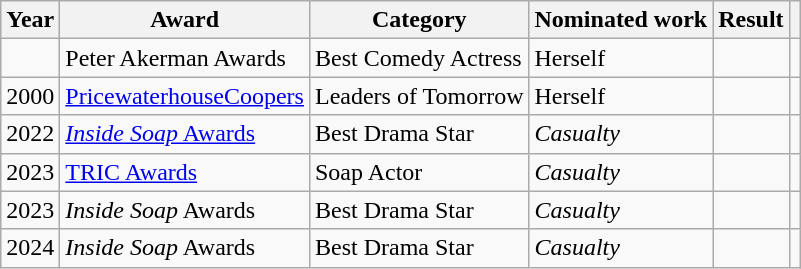<table class="wikitable">
<tr>
<th>Year</th>
<th>Award</th>
<th>Category</th>
<th>Nominated work</th>
<th>Result</th>
<th></th>
</tr>
<tr>
<td></td>
<td>Peter Akerman Awards</td>
<td>Best Comedy Actress</td>
<td>Herself</td>
<td></td>
<td align="center"></td>
</tr>
<tr>
<td>2000</td>
<td><a href='#'>PricewaterhouseCoopers</a></td>
<td>Leaders of Tomorrow</td>
<td>Herself</td>
<td></td>
<td align="center"></td>
</tr>
<tr>
<td>2022</td>
<td><a href='#'><em>Inside Soap</em> Awards</a></td>
<td>Best Drama Star</td>
<td><em>Casualty</em></td>
<td></td>
<td align="center"></td>
</tr>
<tr>
<td>2023</td>
<td><a href='#'>TRIC Awards</a></td>
<td>Soap Actor</td>
<td><em>Casualty</em></td>
<td></td>
<td align="center"></td>
</tr>
<tr>
<td>2023</td>
<td><em>Inside Soap</em> Awards</td>
<td>Best Drama Star</td>
<td><em>Casualty</em></td>
<td></td>
<td align="center"></td>
</tr>
<tr>
<td>2024</td>
<td><em>Inside Soap</em> Awards</td>
<td>Best Drama Star</td>
<td><em>Casualty</em></td>
<td></td>
<td align="center"></td>
</tr>
</table>
